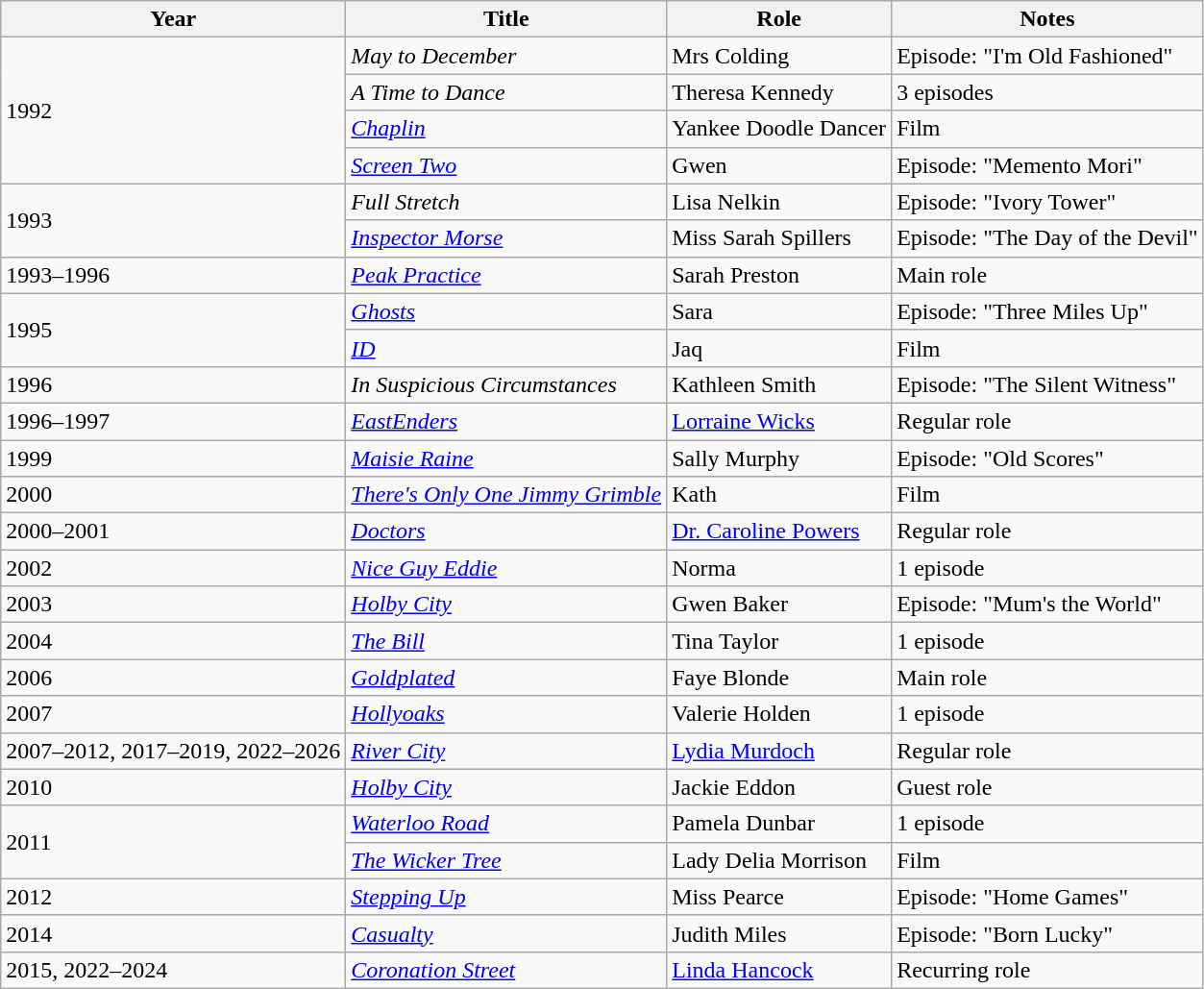<table class="wikitable sortable">
<tr>
<th>Year</th>
<th>Title</th>
<th>Role</th>
<th class="unsortable">Notes</th>
</tr>
<tr>
<td rowspan="4">1992</td>
<td><em>May to December</em></td>
<td>Mrs Colding</td>
<td>Episode: "I'm Old Fashioned"</td>
</tr>
<tr>
<td><em>A Time to Dance</em></td>
<td>Theresa Kennedy</td>
<td>3 episodes</td>
</tr>
<tr>
<td><em><a href='#'>Chaplin</a></em></td>
<td>Yankee Doodle Dancer</td>
<td>Film</td>
</tr>
<tr>
<td><em><a href='#'>Screen Two</a></em></td>
<td>Gwen</td>
<td>Episode: "Memento Mori"</td>
</tr>
<tr>
<td rowspan="2">1993</td>
<td><em>Full Stretch</em></td>
<td>Lisa Nelkin</td>
<td>Episode: "Ivory Tower"</td>
</tr>
<tr>
<td><em><a href='#'>Inspector Morse</a></em></td>
<td>Miss Sarah Spillers</td>
<td>Episode: "The Day of the Devil"</td>
</tr>
<tr>
<td>1993–1996</td>
<td><em><a href='#'>Peak Practice</a></em></td>
<td>Sarah Preston</td>
<td>Main role</td>
</tr>
<tr>
<td rowspan="2">1995</td>
<td><a href='#'><em>Ghosts</em></a></td>
<td>Sara</td>
<td>Episode: "Three Miles Up"</td>
</tr>
<tr>
<td><em><a href='#'>ID</a></em></td>
<td>Jaq</td>
<td>Film</td>
</tr>
<tr>
<td>1996</td>
<td><em>In Suspicious Circumstances</em></td>
<td>Kathleen Smith</td>
<td>Episode: "The Silent Witness"</td>
</tr>
<tr>
<td>1996–1997</td>
<td><em><a href='#'>EastEnders</a></em></td>
<td><a href='#'>Lorraine Wicks</a></td>
<td>Regular role</td>
</tr>
<tr>
<td>1999</td>
<td><em><a href='#'>Maisie Raine</a></em></td>
<td>Sally Murphy</td>
<td>Episode: "Old Scores"</td>
</tr>
<tr>
<td>2000</td>
<td><em><a href='#'>There's Only One Jimmy Grimble</a></em></td>
<td>Kath</td>
<td>Film</td>
</tr>
<tr>
<td>2000–2001</td>
<td><em><a href='#'>Doctors</a></em></td>
<td><a href='#'>Dr. Caroline Powers</a></td>
<td>Regular role</td>
</tr>
<tr>
<td>2002</td>
<td><em><a href='#'>Nice Guy Eddie</a></em></td>
<td>Norma</td>
<td>1 episode</td>
</tr>
<tr>
<td>2003</td>
<td><em><a href='#'>Holby City</a></em></td>
<td>Gwen Baker</td>
<td>Episode: "Mum's the World"</td>
</tr>
<tr>
<td>2004</td>
<td><em><a href='#'>The Bill</a></em></td>
<td>Tina Taylor</td>
<td>1 episode</td>
</tr>
<tr>
<td>2006</td>
<td><em><a href='#'>Goldplated</a></em></td>
<td>Faye Blonde</td>
<td>Main role</td>
</tr>
<tr>
<td>2007</td>
<td><em><a href='#'>Hollyoaks</a></em></td>
<td>Valerie Holden</td>
<td>1 episode</td>
</tr>
<tr>
<td>2007–2012, 2017–2019, 2022–2026</td>
<td><em><a href='#'>River City</a></em></td>
<td><a href='#'>Lydia Murdoch</a></td>
<td>Regular role</td>
</tr>
<tr>
<td>2010</td>
<td><em><a href='#'>Holby City</a></em></td>
<td>Jackie Eddon</td>
<td>Guest role</td>
</tr>
<tr>
<td rowspan="2">2011</td>
<td><em><a href='#'>Waterloo Road</a></em></td>
<td>Pamela Dunbar</td>
<td>1 episode</td>
</tr>
<tr>
<td><em><a href='#'>The Wicker Tree</a></em></td>
<td>Lady Delia Morrison</td>
<td>Film</td>
</tr>
<tr>
<td>2012</td>
<td><em><a href='#'>Stepping Up</a></em></td>
<td>Miss Pearce</td>
<td>Episode: "Home Games"</td>
</tr>
<tr>
<td>2014</td>
<td><em><a href='#'>Casualty</a></em></td>
<td>Judith Miles</td>
<td>Episode: "Born Lucky"</td>
</tr>
<tr>
<td>2015, 2022–2024</td>
<td><em><a href='#'>Coronation Street</a></em></td>
<td><a href='#'>Linda Hancock</a></td>
<td>Recurring role</td>
</tr>
</table>
